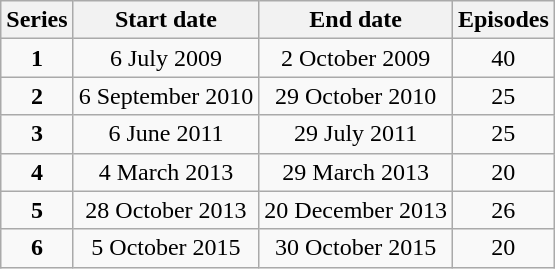<table class="wikitable" style="text-align: center;">
<tr>
<th>Series</th>
<th>Start date</th>
<th>End date</th>
<th>Episodes</th>
</tr>
<tr>
<td><strong>1</strong></td>
<td>6 July 2009</td>
<td>2 October 2009</td>
<td>40</td>
</tr>
<tr>
<td><strong>2</strong></td>
<td>6 September 2010</td>
<td>29 October 2010</td>
<td>25</td>
</tr>
<tr>
<td><strong>3</strong></td>
<td>6 June 2011</td>
<td>29 July 2011</td>
<td>25</td>
</tr>
<tr>
<td><strong>4</strong></td>
<td>4 March 2013</td>
<td>29 March 2013</td>
<td>20</td>
</tr>
<tr>
<td><strong>5</strong></td>
<td>28 October 2013</td>
<td>20 December 2013</td>
<td>26</td>
</tr>
<tr>
<td><strong>6</strong></td>
<td>5 October 2015</td>
<td>30 October 2015</td>
<td>20</td>
</tr>
</table>
